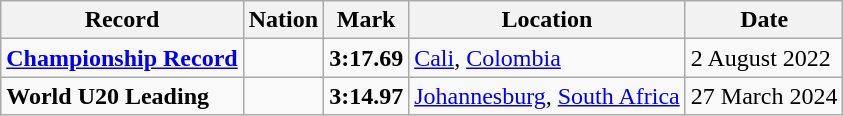<table class="wikitable">
<tr>
<th>Record</th>
<th>Nation</th>
<th>Mark</th>
<th>Location</th>
<th>Date</th>
</tr>
<tr>
<td><strong><a href='#'>Championship Record</a></strong></td>
<td></td>
<td><strong>3:17.69</strong></td>
<td><a href='#'>Cali</a>, <a href='#'>Colombia</a></td>
<td>2 August 2022</td>
</tr>
<tr>
<td><strong>World U20 Leading</strong></td>
<td></td>
<td><strong>3:14.97</strong></td>
<td><a href='#'>Johannesburg</a>, <a href='#'>South Africa</a></td>
<td>27 March 2024</td>
</tr>
</table>
